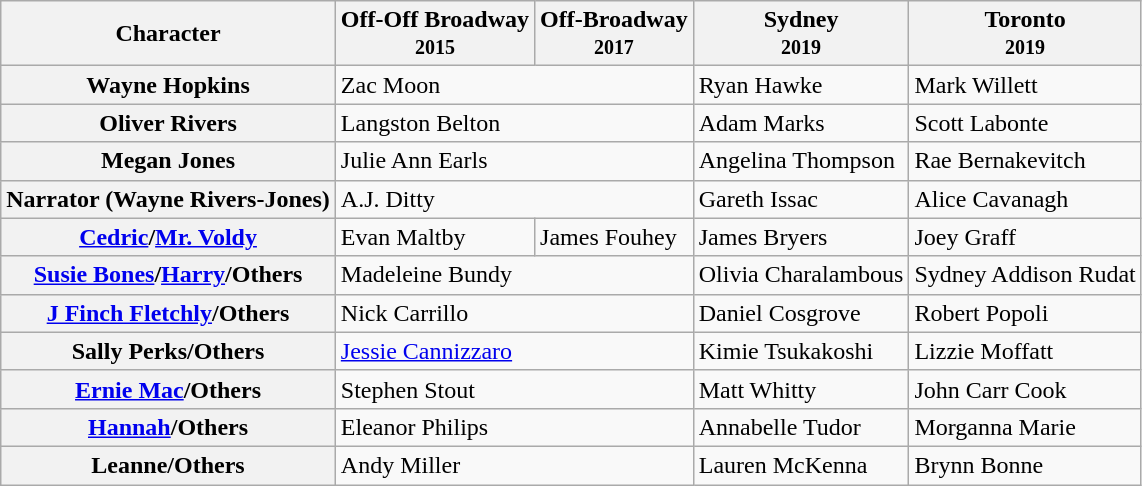<table class="wikitable">
<tr>
<th><strong>Character</strong></th>
<th>Off-Off Broadway<br><small>2015</small></th>
<th>Off-Broadway<br><small>2017</small></th>
<th>Sydney<br><small>2019</small></th>
<th>Toronto<br><small>2019</small></th>
</tr>
<tr>
<th>Wayne Hopkins</th>
<td colspan="2">Zac Moon</td>
<td>Ryan Hawke</td>
<td>Mark Willett</td>
</tr>
<tr>
<th>Oliver Rivers</th>
<td colspan="2">Langston Belton</td>
<td>Adam Marks</td>
<td>Scott Labonte</td>
</tr>
<tr>
<th>Megan Jones</th>
<td colspan="2">Julie Ann Earls</td>
<td>Angelina Thompson</td>
<td>Rae Bernakevitch</td>
</tr>
<tr>
<th>Narrator (Wayne Rivers-Jones)</th>
<td colspan="2">A.J. Ditty</td>
<td>Gareth Issac</td>
<td>Alice Cavanagh</td>
</tr>
<tr>
<th><a href='#'>Cedric</a>/<a href='#'>Mr. Voldy</a></th>
<td>Evan Maltby</td>
<td>James Fouhey</td>
<td>James Bryers</td>
<td>Joey Graff</td>
</tr>
<tr>
<th><a href='#'>Susie Bones</a>/<a href='#'>Harry</a>/Others</th>
<td colspan="2">Madeleine Bundy</td>
<td>Olivia Charalambous</td>
<td>Sydney Addison Rudat</td>
</tr>
<tr>
<th><a href='#'>J Finch Fletchly</a>/Others</th>
<td colspan="2">Nick Carrillo</td>
<td>Daniel Cosgrove</td>
<td>Robert Popoli</td>
</tr>
<tr>
<th>Sally Perks/Others</th>
<td colspan="2"><a href='#'>Jessie Cannizzaro</a></td>
<td>Kimie Tsukakoshi</td>
<td>Lizzie Moffatt</td>
</tr>
<tr>
<th><a href='#'>Ernie Mac</a>/Others</th>
<td colspan="2">Stephen Stout</td>
<td>Matt Whitty</td>
<td>John Carr Cook</td>
</tr>
<tr>
<th><a href='#'>Hannah</a>/Others</th>
<td colspan="2">Eleanor Philips</td>
<td>Annabelle Tudor</td>
<td>Morganna Marie</td>
</tr>
<tr>
<th>Leanne/Others</th>
<td colspan="2">Andy Miller</td>
<td>Lauren McKenna</td>
<td>Brynn Bonne</td>
</tr>
</table>
